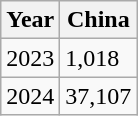<table class="wikitable">
<tr>
<th>Year</th>
<th>China</th>
</tr>
<tr>
<td>2023</td>
<td>1,018</td>
</tr>
<tr>
<td>2024</td>
<td>37,107</td>
</tr>
</table>
